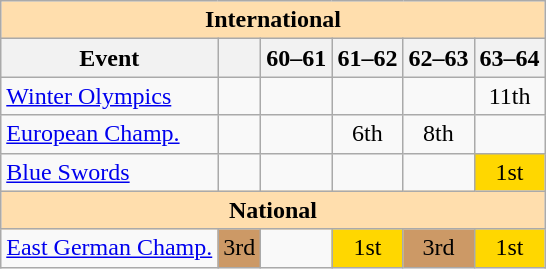<table class="wikitable" style="text-align:center">
<tr>
<th style="background-color: #ffdead; " colspan=6 align=center>International</th>
</tr>
<tr>
<th>Event</th>
<th></th>
<th>60–61</th>
<th>61–62</th>
<th>62–63</th>
<th>63–64</th>
</tr>
<tr>
<td align=left><a href='#'>Winter Olympics</a></td>
<td></td>
<td></td>
<td></td>
<td></td>
<td>11th</td>
</tr>
<tr>
<td align=left><a href='#'>European Champ.</a></td>
<td></td>
<td></td>
<td>6th</td>
<td>8th</td>
<td></td>
</tr>
<tr>
<td align=left><a href='#'>Blue Swords</a></td>
<td></td>
<td></td>
<td></td>
<td></td>
<td bgcolor=gold>1st</td>
</tr>
<tr>
<th style="background-color: #ffdead; " colspan=6 align=center>National</th>
</tr>
<tr>
<td align=left><a href='#'>East German Champ.</a></td>
<td bgcolor=cc9966>3rd</td>
<td></td>
<td bgcolor=gold>1st</td>
<td bgcolor=cc9966>3rd</td>
<td bgcolor=gold>1st</td>
</tr>
</table>
